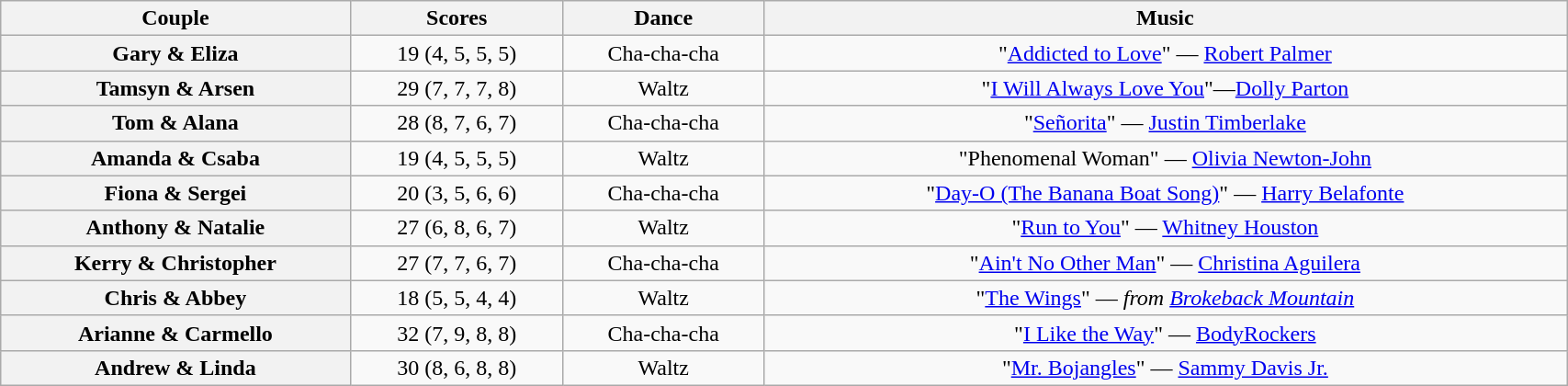<table class="wikitable sortable" style="text-align:center; width: 90%">
<tr>
<th scope="col">Couple</th>
<th scope="col">Scores</th>
<th scope="col">Dance</th>
<th scope="col" class="unsortable">Music</th>
</tr>
<tr>
<th scope="row">Gary & Eliza</th>
<td>19 (4, 5, 5, 5)</td>
<td>Cha-cha-cha</td>
<td>"<a href='#'>Addicted to Love</a>" — <a href='#'>Robert Palmer</a></td>
</tr>
<tr>
<th scope="row">Tamsyn & Arsen</th>
<td>29 (7, 7, 7, 8)</td>
<td>Waltz</td>
<td>"<a href='#'>I Will Always Love You</a>"—<a href='#'>Dolly Parton</a></td>
</tr>
<tr>
<th scope="row">Tom & Alana</th>
<td>28 (8, 7, 6, 7)</td>
<td>Cha-cha-cha</td>
<td>"<a href='#'>Señorita</a>" — <a href='#'>Justin Timberlake</a></td>
</tr>
<tr>
<th scope="row">Amanda & Csaba</th>
<td>19 (4, 5, 5, 5)</td>
<td>Waltz</td>
<td>"Phenomenal Woman" — <a href='#'>Olivia Newton-John</a></td>
</tr>
<tr>
<th scope="row">Fiona & Sergei</th>
<td>20 (3, 5, 6, 6)</td>
<td>Cha-cha-cha</td>
<td>"<a href='#'>Day-O (The Banana Boat Song)</a>" — <a href='#'>Harry Belafonte</a></td>
</tr>
<tr>
<th scope="row">Anthony & Natalie</th>
<td>27 (6, 8, 6, 7)</td>
<td>Waltz</td>
<td>"<a href='#'>Run to You</a>" — <a href='#'>Whitney Houston</a></td>
</tr>
<tr>
<th scope="row">Kerry & Christopher</th>
<td>27 (7, 7, 6, 7)</td>
<td>Cha-cha-cha</td>
<td>"<a href='#'>Ain't No Other Man</a>" — <a href='#'>Christina Aguilera</a></td>
</tr>
<tr>
<th scope="row">Chris & Abbey</th>
<td>18 (5, 5, 4, 4)</td>
<td>Waltz</td>
<td>"<a href='#'>The Wings</a>" — <em>from <a href='#'>Brokeback Mountain</a></em></td>
</tr>
<tr>
<th scope="row">Arianne & Carmello</th>
<td>32 (7, 9, 8, 8)</td>
<td>Cha-cha-cha</td>
<td>"<a href='#'>I Like the Way</a>" — <a href='#'>BodyRockers</a></td>
</tr>
<tr>
<th scope="row">Andrew & Linda</th>
<td>30 (8, 6, 8, 8)</td>
<td>Waltz</td>
<td>"<a href='#'>Mr. Bojangles</a>" — <a href='#'>Sammy Davis Jr.</a></td>
</tr>
</table>
